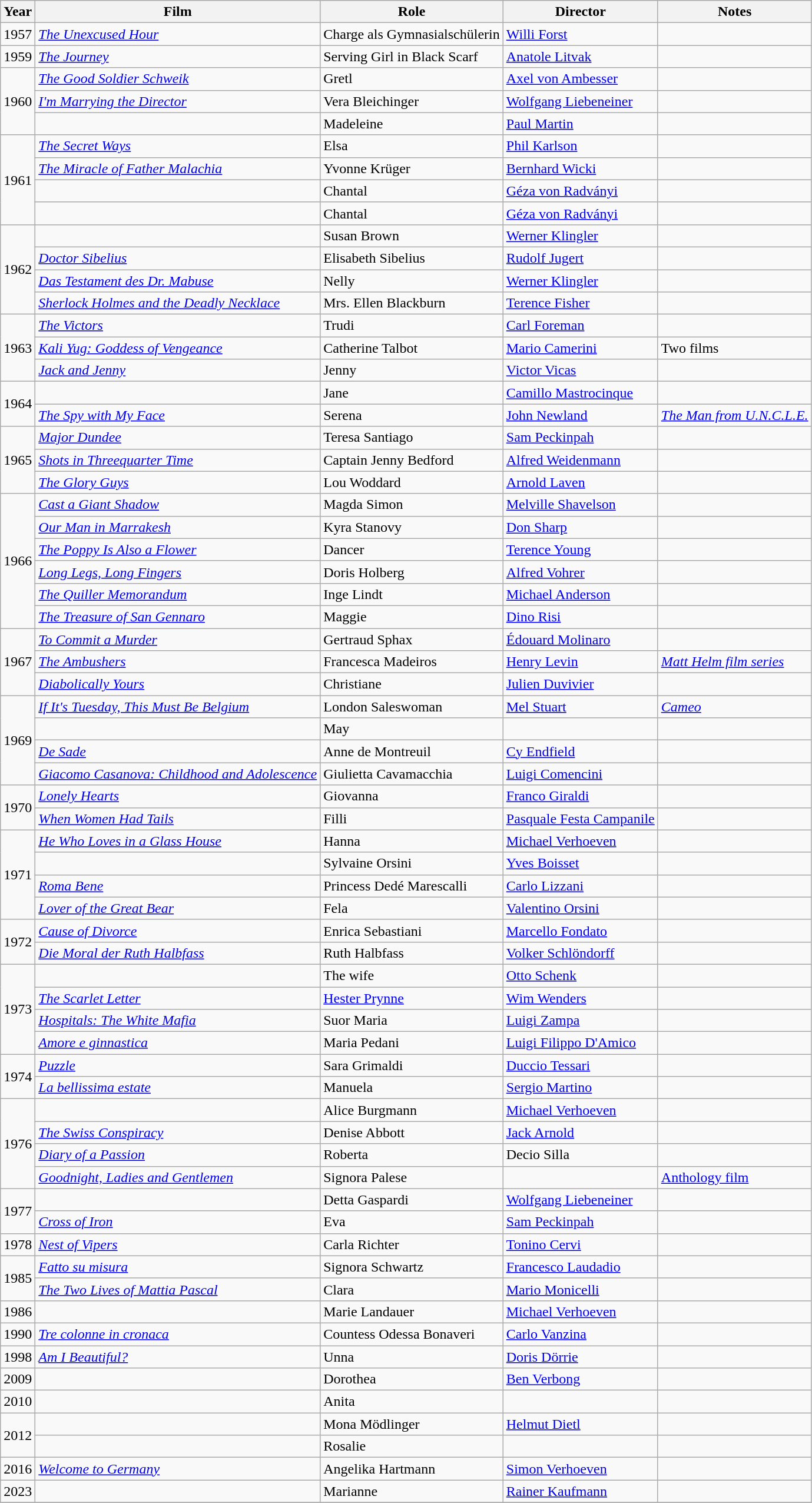<table class="wikitable sortable">
<tr>
<th>Year</th>
<th>Film</th>
<th>Role</th>
<th>Director</th>
<th class="unsortable">Notes</th>
</tr>
<tr>
<td>1957</td>
<td><em><a href='#'>The Unexcused Hour</a></em></td>
<td>Charge als Gymnasialschülerin</td>
<td><a href='#'>Willi Forst</a></td>
<td></td>
</tr>
<tr>
<td>1959</td>
<td><em><a href='#'>The Journey</a></em></td>
<td>Serving Girl in Black Scarf</td>
<td><a href='#'>Anatole Litvak</a></td>
<td></td>
</tr>
<tr>
<td rowspan=3>1960</td>
<td><em><a href='#'>The Good Soldier Schweik</a></em></td>
<td>Gretl</td>
<td><a href='#'>Axel von Ambesser</a></td>
<td></td>
</tr>
<tr>
<td><em><a href='#'>I'm Marrying the Director</a></em></td>
<td>Vera Bleichinger</td>
<td><a href='#'>Wolfgang Liebeneiner</a></td>
</tr>
<tr>
<td><em></em></td>
<td>Madeleine</td>
<td><a href='#'>Paul Martin</a></td>
<td></td>
</tr>
<tr>
<td rowspan=4>1961</td>
<td><em><a href='#'>The Secret Ways</a></em></td>
<td>Elsa</td>
<td><a href='#'>Phil Karlson</a></td>
<td></td>
</tr>
<tr>
<td><em><a href='#'>The Miracle of Father Malachia</a></em></td>
<td>Yvonne Krüger</td>
<td><a href='#'>Bernhard Wicki</a></td>
<td></td>
</tr>
<tr>
<td><em></em></td>
<td>Chantal</td>
<td><a href='#'>Géza von Radványi</a></td>
<td></td>
</tr>
<tr>
<td><em></em></td>
<td>Chantal</td>
<td><a href='#'>Géza von Radványi</a></td>
<td></td>
</tr>
<tr>
<td rowspan=4>1962</td>
<td><em></em></td>
<td>Susan Brown</td>
<td><a href='#'>Werner Klingler</a></td>
<td></td>
</tr>
<tr>
<td><em><a href='#'>Doctor Sibelius</a></em></td>
<td>Elisabeth Sibelius</td>
<td><a href='#'>Rudolf Jugert</a></td>
<td></td>
</tr>
<tr>
<td><em><a href='#'>Das Testament des Dr. Mabuse</a></em></td>
<td>Nelly</td>
<td><a href='#'>Werner Klingler</a></td>
<td></td>
</tr>
<tr>
<td><em><a href='#'>Sherlock Holmes and the Deadly Necklace</a></em></td>
<td>Mrs. Ellen Blackburn</td>
<td><a href='#'>Terence Fisher</a></td>
<td></td>
</tr>
<tr>
<td rowspan=3>1963</td>
<td><em><a href='#'>The Victors</a></em></td>
<td>Trudi</td>
<td><a href='#'>Carl Foreman</a></td>
<td></td>
</tr>
<tr>
<td><em><a href='#'>Kali Yug: Goddess of Vengeance</a></em></td>
<td>Catherine Talbot</td>
<td><a href='#'>Mario Camerini</a></td>
<td>Two films</td>
</tr>
<tr>
<td><em><a href='#'>Jack and Jenny</a></em></td>
<td>Jenny</td>
<td><a href='#'>Victor Vicas</a></td>
<td></td>
</tr>
<tr>
<td rowspan=2>1964</td>
<td><em></em></td>
<td>Jane</td>
<td><a href='#'>Camillo Mastrocinque</a></td>
<td></td>
</tr>
<tr>
<td><em><a href='#'>The Spy with My Face</a></em></td>
<td>Serena</td>
<td><a href='#'>John Newland</a></td>
<td><em><a href='#'>The Man from U.N.C.L.E.</a></em></td>
</tr>
<tr>
<td rowspan=3>1965</td>
<td><em><a href='#'>Major Dundee</a></em></td>
<td>Teresa Santiago</td>
<td><a href='#'>Sam Peckinpah</a></td>
<td></td>
</tr>
<tr>
<td><em><a href='#'>Shots in Threequarter Time</a></em></td>
<td>Captain Jenny Bedford</td>
<td><a href='#'>Alfred Weidenmann</a></td>
<td></td>
</tr>
<tr>
<td><em><a href='#'>The Glory Guys</a></em></td>
<td>Lou Woddard</td>
<td><a href='#'>Arnold Laven</a></td>
<td></td>
</tr>
<tr>
<td rowspan=6>1966</td>
<td><em><a href='#'>Cast a Giant Shadow</a></em></td>
<td>Magda Simon</td>
<td><a href='#'>Melville Shavelson</a></td>
<td></td>
</tr>
<tr>
<td><em><a href='#'>Our Man in Marrakesh</a></em></td>
<td>Kyra Stanovy</td>
<td><a href='#'>Don Sharp</a></td>
<td></td>
</tr>
<tr>
<td><em><a href='#'>The Poppy Is Also a Flower</a></em></td>
<td>Dancer</td>
<td><a href='#'>Terence Young</a></td>
<td></td>
</tr>
<tr>
<td><em><a href='#'>Long Legs, Long Fingers</a></em></td>
<td>Doris Holberg</td>
<td><a href='#'>Alfred Vohrer</a></td>
<td></td>
</tr>
<tr>
<td><em><a href='#'>The Quiller Memorandum</a></em></td>
<td>Inge Lindt</td>
<td><a href='#'>Michael Anderson</a></td>
<td></td>
</tr>
<tr>
<td><em><a href='#'>The Treasure of San Gennaro</a></em></td>
<td>Maggie</td>
<td><a href='#'>Dino Risi</a></td>
<td></td>
</tr>
<tr>
<td rowspan=3>1967</td>
<td><em><a href='#'>To Commit a Murder</a></em></td>
<td>Gertraud Sphax</td>
<td><a href='#'>Édouard Molinaro</a></td>
<td></td>
</tr>
<tr>
<td><em><a href='#'>The Ambushers</a></em></td>
<td>Francesca Madeiros</td>
<td><a href='#'>Henry Levin</a></td>
<td><em><a href='#'>Matt Helm film series</a></em></td>
</tr>
<tr>
<td><em><a href='#'>Diabolically Yours</a></em></td>
<td>Christiane</td>
<td><a href='#'>Julien Duvivier</a></td>
<td></td>
</tr>
<tr>
<td rowspan=4>1969</td>
<td><em><a href='#'>If It's Tuesday, This Must Be Belgium</a></em></td>
<td>London Saleswoman</td>
<td><a href='#'>Mel Stuart</a></td>
<td><em><a href='#'>Cameo</a></em></td>
</tr>
<tr>
<td><em></em></td>
<td>May</td>
<td></td>
<td></td>
</tr>
<tr>
<td><em><a href='#'>De Sade</a></em></td>
<td>Anne de Montreuil</td>
<td><a href='#'>Cy Endfield</a></td>
<td></td>
</tr>
<tr>
<td><em><a href='#'>Giacomo Casanova: Childhood and Adolescence</a></em></td>
<td>Giulietta Cavamacchia</td>
<td><a href='#'>Luigi Comencini</a></td>
<td></td>
</tr>
<tr>
<td rowspan=2>1970</td>
<td><em><a href='#'>Lonely Hearts</a></em></td>
<td>Giovanna</td>
<td><a href='#'>Franco Giraldi</a></td>
<td></td>
</tr>
<tr>
<td><em><a href='#'>When Women Had Tails</a></em></td>
<td>Filli</td>
<td><a href='#'>Pasquale Festa Campanile</a></td>
<td></td>
</tr>
<tr>
<td rowspan=4>1971</td>
<td><em><a href='#'>He Who Loves in a Glass House</a></em></td>
<td>Hanna</td>
<td><a href='#'>Michael Verhoeven</a></td>
<td></td>
</tr>
<tr>
<td><em></em></td>
<td>Sylvaine Orsini</td>
<td><a href='#'>Yves Boisset</a></td>
<td></td>
</tr>
<tr>
<td><em><a href='#'>Roma Bene</a></em></td>
<td>Princess Dedé Marescalli</td>
<td><a href='#'>Carlo Lizzani</a></td>
<td></td>
</tr>
<tr>
<td><em><a href='#'>Lover of the Great Bear</a></em></td>
<td>Fela</td>
<td><a href='#'>Valentino Orsini</a></td>
<td></td>
</tr>
<tr>
<td rowspan=2>1972</td>
<td><em><a href='#'>Cause of Divorce</a></em></td>
<td>Enrica Sebastiani</td>
<td><a href='#'>Marcello Fondato</a></td>
<td></td>
</tr>
<tr>
<td><em><a href='#'>Die Moral der Ruth Halbfass</a></em></td>
<td>Ruth Halbfass</td>
<td><a href='#'>Volker Schlöndorff</a></td>
<td></td>
</tr>
<tr>
<td rowspan=4>1973</td>
<td><em></em></td>
<td>The wife</td>
<td><a href='#'>Otto Schenk</a></td>
<td></td>
</tr>
<tr>
<td><em><a href='#'>The Scarlet Letter</a></em></td>
<td><a href='#'>Hester Prynne</a></td>
<td><a href='#'>Wim Wenders</a></td>
<td></td>
</tr>
<tr>
<td><em><a href='#'>Hospitals: The White Mafia</a></em></td>
<td>Suor Maria</td>
<td><a href='#'>Luigi Zampa</a></td>
<td></td>
</tr>
<tr>
<td><em><a href='#'>Amore e ginnastica</a></em></td>
<td>Maria Pedani</td>
<td><a href='#'>Luigi Filippo D'Amico</a></td>
<td></td>
</tr>
<tr>
<td rowspan=2>1974</td>
<td><em><a href='#'>Puzzle</a></em></td>
<td>Sara Grimaldi</td>
<td><a href='#'>Duccio Tessari</a></td>
<td></td>
</tr>
<tr>
<td><em><a href='#'>La bellissima estate</a></em></td>
<td>Manuela</td>
<td><a href='#'>Sergio Martino</a></td>
<td></td>
</tr>
<tr>
<td rowspan=4>1976</td>
<td><em></em></td>
<td>Alice Burgmann</td>
<td><a href='#'>Michael Verhoeven</a></td>
<td></td>
</tr>
<tr>
<td><em><a href='#'>The Swiss Conspiracy</a></em></td>
<td>Denise Abbott</td>
<td><a href='#'>Jack Arnold</a></td>
<td></td>
</tr>
<tr>
<td><em><a href='#'>Diary of a Passion</a></em></td>
<td>Roberta</td>
<td>Decio Silla</td>
<td></td>
</tr>
<tr>
<td><em><a href='#'>Goodnight, Ladies and Gentlemen</a></em></td>
<td>Signora Palese</td>
<td></td>
<td><a href='#'>Anthology film</a></td>
</tr>
<tr>
<td rowspan=2>1977</td>
<td><em></em></td>
<td>Detta Gaspardi</td>
<td><a href='#'>Wolfgang Liebeneiner</a></td>
<td></td>
</tr>
<tr>
<td><em><a href='#'>Cross of Iron</a></em></td>
<td>Eva</td>
<td><a href='#'>Sam Peckinpah</a></td>
<td></td>
</tr>
<tr>
<td>1978</td>
<td><em><a href='#'>Nest of Vipers</a></em></td>
<td>Carla Richter</td>
<td><a href='#'>Tonino Cervi</a></td>
<td></td>
</tr>
<tr>
<td rowspan=2>1985</td>
<td><em><a href='#'>Fatto su misura</a></em></td>
<td>Signora Schwartz</td>
<td><a href='#'>Francesco Laudadio</a></td>
<td></td>
</tr>
<tr>
<td><em><a href='#'>The Two Lives of Mattia Pascal</a></em></td>
<td>Clara</td>
<td><a href='#'>Mario Monicelli</a></td>
<td></td>
</tr>
<tr>
<td>1986</td>
<td><em></em></td>
<td>Marie Landauer</td>
<td><a href='#'>Michael Verhoeven</a></td>
<td></td>
</tr>
<tr>
<td>1990</td>
<td><em><a href='#'>Tre colonne in cronaca</a></em></td>
<td>Countess Odessa Bonaveri</td>
<td><a href='#'>Carlo Vanzina</a></td>
<td></td>
</tr>
<tr>
<td>1998</td>
<td><em><a href='#'>Am I Beautiful?</a></em></td>
<td>Unna</td>
<td><a href='#'>Doris Dörrie</a></td>
<td></td>
</tr>
<tr>
<td>2009</td>
<td><em></em></td>
<td>Dorothea</td>
<td><a href='#'>Ben Verbong</a></td>
<td></td>
</tr>
<tr>
<td>2010</td>
<td><em></em></td>
<td>Anita</td>
<td></td>
<td></td>
</tr>
<tr>
<td rowspan=2>2012</td>
<td><em></em></td>
<td>Mona Mödlinger</td>
<td><a href='#'>Helmut Dietl</a></td>
<td></td>
</tr>
<tr>
<td><em></em></td>
<td>Rosalie</td>
<td></td>
<td></td>
</tr>
<tr>
<td>2016</td>
<td><em><a href='#'>Welcome to Germany</a></em></td>
<td>Angelika Hartmann</td>
<td><a href='#'>Simon Verhoeven</a></td>
<td></td>
</tr>
<tr>
<td>2023</td>
<td><em></em></td>
<td>Marianne</td>
<td><a href='#'>Rainer Kaufmann</a></td>
<td></td>
</tr>
<tr>
</tr>
</table>
